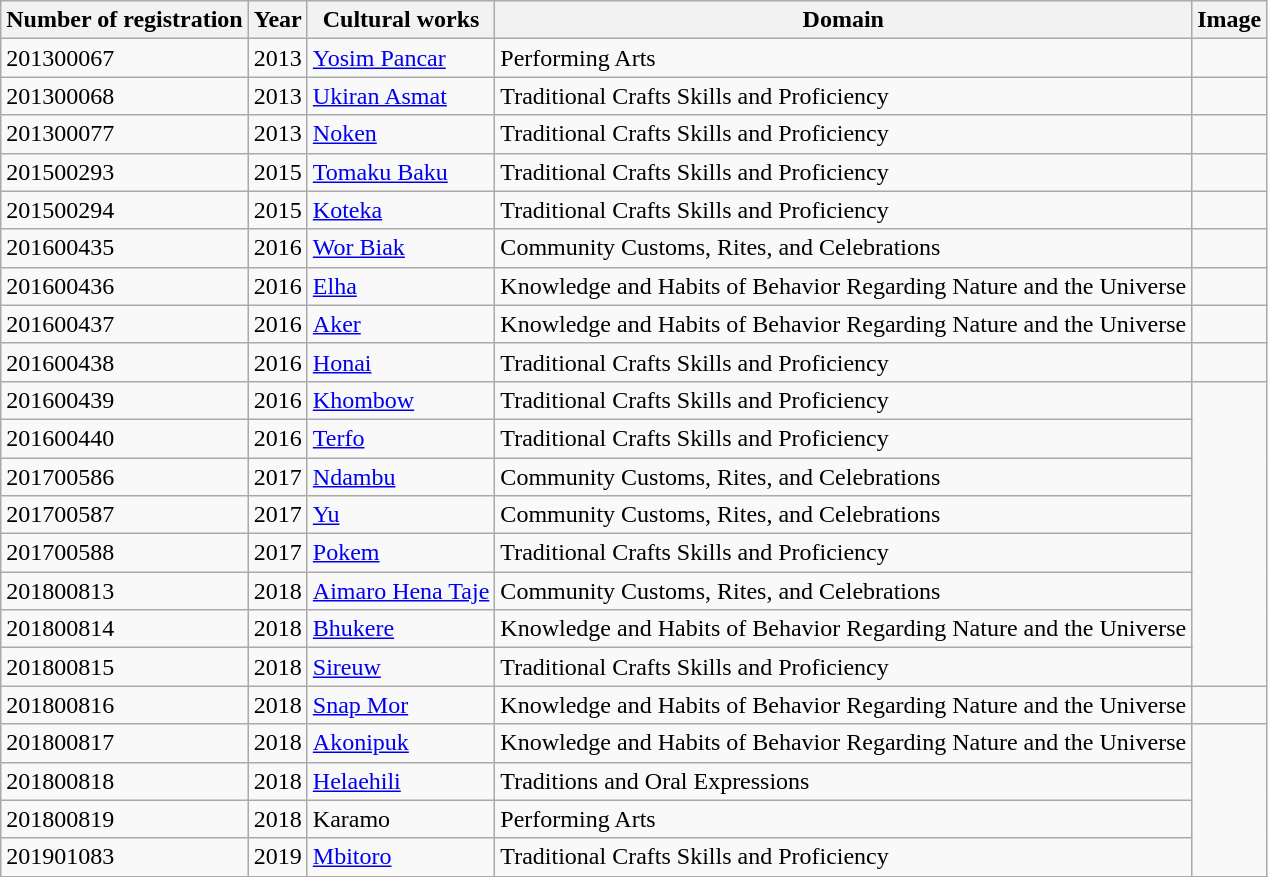<table class = "wikitable sortable">
<tr>
<th>Number of registration</th>
<th>Year</th>
<th>Cultural works</th>
<th>Domain</th>
<th>Image</th>
</tr>
<tr>
<td>201300067</td>
<td>2013</td>
<td><a href='#'>Yosim Pancar</a></td>
<td>Performing Arts</td>
<td></td>
</tr>
<tr>
<td>201300068</td>
<td>2013</td>
<td><a href='#'>Ukiran Asmat</a></td>
<td>Traditional Crafts Skills and Proficiency</td>
<td></td>
</tr>
<tr>
<td>201300077</td>
<td>2013</td>
<td><a href='#'>Noken</a></td>
<td>Traditional Crafts Skills and Proficiency</td>
<td></td>
</tr>
<tr>
<td>201500293</td>
<td>2015</td>
<td><a href='#'>Tomaku Baku</a></td>
<td>Traditional Crafts Skills and Proficiency</td>
</tr>
<tr>
<td>201500294</td>
<td>2015</td>
<td><a href='#'>Koteka</a></td>
<td>Traditional Crafts Skills and Proficiency</td>
<td></td>
</tr>
<tr>
<td>201600435</td>
<td>2016</td>
<td><a href='#'>Wor Biak</a></td>
<td>Community Customs, Rites, and Celebrations</td>
</tr>
<tr>
<td>201600436</td>
<td>2016</td>
<td><a href='#'>Elha</a></td>
<td>Knowledge and Habits of Behavior Regarding Nature and the Universe</td>
<td></td>
</tr>
<tr>
<td>201600437</td>
<td>2016</td>
<td><a href='#'>Aker</a></td>
<td>Knowledge and Habits of Behavior Regarding Nature and the Universe</td>
</tr>
<tr>
<td>201600438</td>
<td>2016</td>
<td><a href='#'>Honai</a></td>
<td>Traditional Crafts Skills and Proficiency</td>
<td></td>
</tr>
<tr>
<td>201600439</td>
<td>2016</td>
<td><a href='#'>Khombow</a></td>
<td>Traditional Crafts Skills and Proficiency</td>
</tr>
<tr>
<td>201600440</td>
<td>2016</td>
<td><a href='#'>Terfo</a></td>
<td>Traditional Crafts Skills and Proficiency</td>
</tr>
<tr>
<td>201700586</td>
<td>2017</td>
<td><a href='#'>Ndambu</a></td>
<td>Community Customs, Rites, and Celebrations</td>
</tr>
<tr>
<td>201700587</td>
<td>2017</td>
<td><a href='#'>Yu</a></td>
<td>Community Customs, Rites, and Celebrations</td>
</tr>
<tr>
<td>201700588</td>
<td>2017</td>
<td><a href='#'>Pokem</a></td>
<td>Traditional Crafts Skills and Proficiency</td>
</tr>
<tr>
<td>201800813</td>
<td>2018</td>
<td><a href='#'>Aimaro Hena Taje</a></td>
<td>Community Customs, Rites, and Celebrations</td>
</tr>
<tr>
<td>201800814</td>
<td>2018</td>
<td><a href='#'>Bhukere</a></td>
<td>Knowledge and Habits of Behavior Regarding Nature and the Universe</td>
</tr>
<tr>
<td>201800815</td>
<td>2018</td>
<td><a href='#'>Sireuw</a></td>
<td>Traditional Crafts Skills and Proficiency</td>
</tr>
<tr>
<td>201800816</td>
<td>2018</td>
<td><a href='#'>Snap Mor</a></td>
<td>Knowledge and Habits of Behavior Regarding Nature and the Universe</td>
<td></td>
</tr>
<tr>
<td>201800817</td>
<td>2018</td>
<td><a href='#'>Akonipuk</a></td>
<td>Knowledge and Habits of Behavior Regarding Nature and the Universe</td>
</tr>
<tr>
<td>201800818</td>
<td>2018</td>
<td><a href='#'>Helaehili</a></td>
<td>Traditions and Oral Expressions</td>
</tr>
<tr>
<td>201800819</td>
<td>2018</td>
<td>Karamo</td>
<td>Performing Arts</td>
</tr>
<tr>
<td>201901083</td>
<td>2019</td>
<td><a href='#'>Mbitoro</a></td>
<td>Traditional Crafts Skills and Proficiency</td>
</tr>
<tr>
</tr>
</table>
